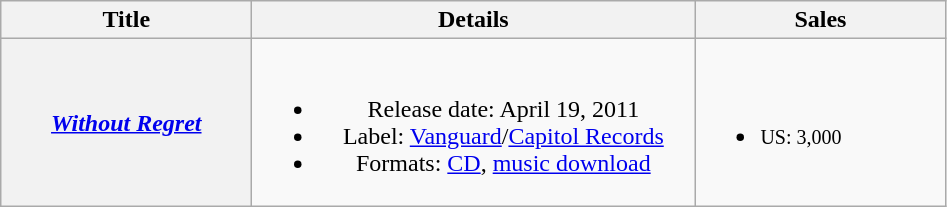<table class="wikitable plainrowheaders" style="text-align:center;">
<tr>
<th style="width:10em;">Title</th>
<th style="width:18em;">Details</th>
<th style="width:10em;">Sales</th>
</tr>
<tr>
<th scope="row"><em><a href='#'>Without Regret</a></em></th>
<td><br><ul><li>Release date: April 19, 2011</li><li>Label: <a href='#'>Vanguard</a>/<a href='#'>Capitol Records</a></li><li>Formats: <a href='#'>CD</a>, <a href='#'>music download</a></li></ul></td>
<td style="text-align:left;"><br><ul><li><small>US: 3,000</small></li></ul></td>
</tr>
</table>
